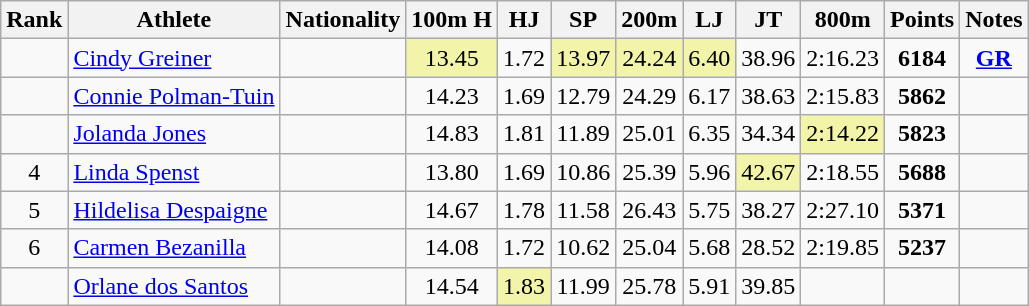<table class="wikitable sortable" style=" text-align:center;">
<tr>
<th>Rank</th>
<th>Athlete</th>
<th>Nationality</th>
<th>100m H</th>
<th>HJ</th>
<th>SP</th>
<th>200m</th>
<th>LJ</th>
<th>JT</th>
<th>800m</th>
<th>Points</th>
<th>Notes</th>
</tr>
<tr>
<td></td>
<td align=left><a href='#'>Cindy Greiner</a></td>
<td align=left></td>
<td bgcolor=#F2F5A9>13.45</td>
<td>1.72</td>
<td bgcolor=#F2F5A9>13.97</td>
<td bgcolor=#F2F5A9>24.24</td>
<td bgcolor=#F2F5A9>6.40</td>
<td>38.96</td>
<td>2:16.23</td>
<td><strong>6184</strong></td>
<td><strong><a href='#'>GR</a></strong></td>
</tr>
<tr>
<td></td>
<td align=left><a href='#'>Connie Polman-Tuin</a></td>
<td align=left></td>
<td>14.23</td>
<td>1.69</td>
<td>12.79</td>
<td>24.29</td>
<td>6.17</td>
<td>38.63</td>
<td>2:15.83</td>
<td><strong>5862</strong></td>
<td></td>
</tr>
<tr>
<td></td>
<td align=left><a href='#'>Jolanda Jones</a></td>
<td align=left></td>
<td>14.83</td>
<td>1.81</td>
<td>11.89</td>
<td>25.01</td>
<td>6.35</td>
<td>34.34</td>
<td bgcolor=#F2F5A9>2:14.22</td>
<td><strong>5823</strong></td>
<td></td>
</tr>
<tr>
<td>4</td>
<td align=left><a href='#'>Linda Spenst</a></td>
<td align=left></td>
<td>13.80</td>
<td>1.69</td>
<td>10.86</td>
<td>25.39</td>
<td>5.96</td>
<td bgcolor=#F2F5A9>42.67</td>
<td>2:18.55</td>
<td><strong>5688</strong></td>
<td></td>
</tr>
<tr>
<td>5</td>
<td align=left><a href='#'>Hildelisa Despaigne</a></td>
<td align=left></td>
<td>14.67</td>
<td>1.78</td>
<td>11.58</td>
<td>26.43</td>
<td>5.75</td>
<td>38.27</td>
<td>2:27.10</td>
<td><strong>5371</strong></td>
<td></td>
</tr>
<tr>
<td>6</td>
<td align=left><a href='#'>Carmen Bezanilla</a></td>
<td align=left></td>
<td>14.08</td>
<td>1.72</td>
<td>10.62</td>
<td>25.04</td>
<td>5.68</td>
<td>28.52</td>
<td>2:19.85</td>
<td><strong>5237</strong></td>
<td></td>
</tr>
<tr>
<td></td>
<td align=left><a href='#'>Orlane dos Santos</a></td>
<td align=left></td>
<td>14.54</td>
<td bgcolor=#F2F5A9>1.83</td>
<td>11.99</td>
<td>25.78</td>
<td>5.91</td>
<td>39.85</td>
<td></td>
<td><strong></strong></td>
<td></td>
</tr>
</table>
